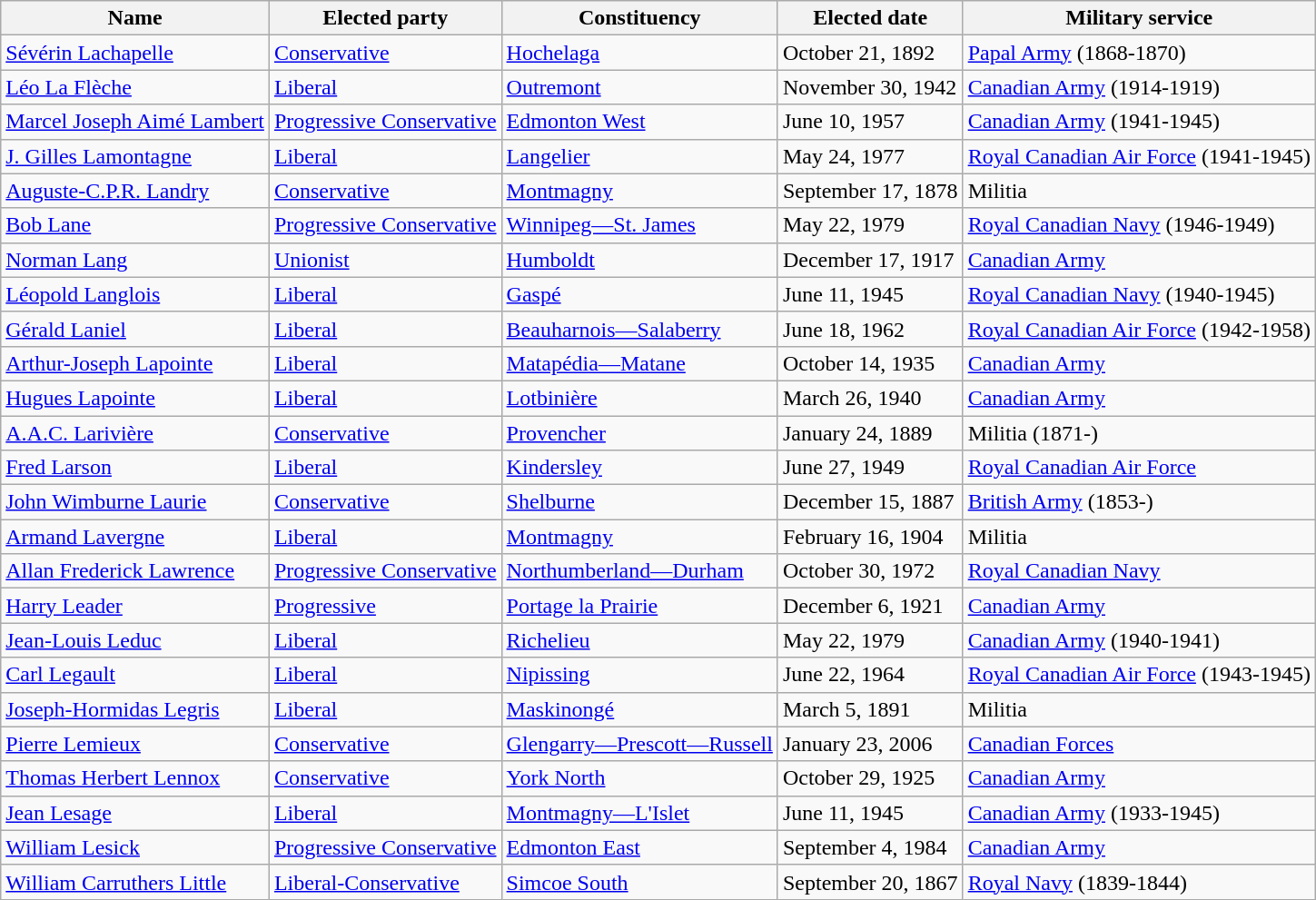<table class="wikitable sortable">
<tr>
<th>Name</th>
<th>Elected party</th>
<th>Constituency</th>
<th>Elected date</th>
<th>Military service</th>
</tr>
<tr>
<td><a href='#'>Sévérin Lachapelle</a></td>
<td><a href='#'>Conservative</a></td>
<td><a href='#'>Hochelaga</a></td>
<td>October 21, 1892</td>
<td><a href='#'>Papal Army</a> (1868-1870)</td>
</tr>
<tr>
<td><a href='#'>Léo La Flèche</a></td>
<td><a href='#'>Liberal</a></td>
<td><a href='#'>Outremont</a></td>
<td>November 30, 1942</td>
<td><a href='#'>Canadian Army</a> (1914-1919)</td>
</tr>
<tr>
<td><a href='#'>Marcel Joseph Aimé Lambert</a></td>
<td><a href='#'>Progressive Conservative</a></td>
<td><a href='#'>Edmonton West</a></td>
<td>June 10, 1957</td>
<td><a href='#'>Canadian Army</a> (1941-1945)</td>
</tr>
<tr>
<td><a href='#'>J. Gilles Lamontagne</a></td>
<td><a href='#'>Liberal</a></td>
<td><a href='#'>Langelier</a></td>
<td>May 24, 1977</td>
<td><a href='#'>Royal Canadian Air Force</a> (1941-1945)</td>
</tr>
<tr>
<td><a href='#'>Auguste-C.P.R. Landry</a></td>
<td><a href='#'>Conservative</a></td>
<td><a href='#'>Montmagny</a></td>
<td>September 17, 1878</td>
<td>Militia</td>
</tr>
<tr>
<td><a href='#'>Bob Lane</a></td>
<td><a href='#'>Progressive Conservative</a></td>
<td><a href='#'>Winnipeg—St. James</a></td>
<td>May 22, 1979</td>
<td><a href='#'>Royal Canadian Navy</a> (1946-1949)</td>
</tr>
<tr>
<td><a href='#'>Norman Lang</a></td>
<td><a href='#'>Unionist</a></td>
<td><a href='#'>Humboldt</a></td>
<td>December 17, 1917</td>
<td><a href='#'>Canadian Army</a></td>
</tr>
<tr>
<td><a href='#'>Léopold Langlois</a></td>
<td><a href='#'>Liberal</a></td>
<td><a href='#'>Gaspé</a></td>
<td>June 11, 1945</td>
<td><a href='#'>Royal Canadian Navy</a> (1940-1945)</td>
</tr>
<tr>
<td><a href='#'>Gérald Laniel</a></td>
<td><a href='#'>Liberal</a></td>
<td><a href='#'>Beauharnois—Salaberry</a></td>
<td>June 18, 1962</td>
<td><a href='#'>Royal Canadian Air Force</a> (1942-1958)</td>
</tr>
<tr>
<td><a href='#'>Arthur-Joseph Lapointe</a></td>
<td><a href='#'>Liberal</a></td>
<td><a href='#'>Matapédia—Matane</a></td>
<td>October 14, 1935</td>
<td><a href='#'>Canadian Army</a></td>
</tr>
<tr>
<td><a href='#'>Hugues Lapointe</a></td>
<td><a href='#'>Liberal</a></td>
<td><a href='#'>Lotbinière</a></td>
<td>March 26, 1940</td>
<td><a href='#'>Canadian Army</a></td>
</tr>
<tr>
<td><a href='#'>A.A.C. Larivière</a></td>
<td><a href='#'>Conservative</a></td>
<td><a href='#'>Provencher</a></td>
<td>January 24, 1889</td>
<td>Militia (1871-)</td>
</tr>
<tr>
<td><a href='#'>Fred Larson</a></td>
<td><a href='#'>Liberal</a></td>
<td><a href='#'>Kindersley</a></td>
<td>June 27, 1949</td>
<td><a href='#'>Royal Canadian Air Force</a></td>
</tr>
<tr>
<td><a href='#'>John Wimburne Laurie</a></td>
<td><a href='#'>Conservative</a></td>
<td><a href='#'>Shelburne</a></td>
<td>December 15, 1887</td>
<td><a href='#'>British Army</a> (1853-)</td>
</tr>
<tr>
<td><a href='#'>Armand Lavergne</a></td>
<td><a href='#'>Liberal</a></td>
<td><a href='#'>Montmagny</a></td>
<td>February 16, 1904</td>
<td>Militia</td>
</tr>
<tr>
<td><a href='#'>Allan Frederick Lawrence</a></td>
<td><a href='#'>Progressive Conservative</a></td>
<td><a href='#'>Northumberland—Durham</a></td>
<td>October 30, 1972</td>
<td><a href='#'>Royal Canadian Navy</a></td>
</tr>
<tr>
<td><a href='#'>Harry Leader</a></td>
<td><a href='#'>Progressive</a></td>
<td><a href='#'>Portage la Prairie</a></td>
<td>December 6, 1921</td>
<td><a href='#'>Canadian Army</a></td>
</tr>
<tr>
<td><a href='#'>Jean-Louis Leduc</a></td>
<td><a href='#'>Liberal</a></td>
<td><a href='#'>Richelieu</a></td>
<td>May 22, 1979</td>
<td><a href='#'>Canadian Army</a> (1940-1941)</td>
</tr>
<tr>
<td><a href='#'>Carl Legault</a></td>
<td><a href='#'>Liberal</a></td>
<td><a href='#'>Nipissing</a></td>
<td>June 22, 1964</td>
<td><a href='#'>Royal Canadian Air Force</a> (1943-1945)</td>
</tr>
<tr>
<td><a href='#'>Joseph-Hormidas Legris</a></td>
<td><a href='#'>Liberal</a></td>
<td><a href='#'>Maskinongé</a></td>
<td>March 5, 1891</td>
<td>Militia</td>
</tr>
<tr>
<td><a href='#'>Pierre Lemieux</a></td>
<td><a href='#'>Conservative</a></td>
<td><a href='#'>Glengarry—Prescott—Russell</a></td>
<td>January 23, 2006</td>
<td><a href='#'>Canadian Forces</a></td>
</tr>
<tr>
<td><a href='#'>Thomas Herbert Lennox</a></td>
<td><a href='#'>Conservative</a></td>
<td><a href='#'>York North</a></td>
<td>October 29, 1925</td>
<td><a href='#'>Canadian Army</a></td>
</tr>
<tr>
<td><a href='#'>Jean Lesage</a></td>
<td><a href='#'>Liberal</a></td>
<td><a href='#'>Montmagny—L'Islet</a></td>
<td>June 11, 1945</td>
<td><a href='#'>Canadian Army</a> (1933-1945)</td>
</tr>
<tr>
<td><a href='#'>William Lesick</a></td>
<td><a href='#'>Progressive Conservative</a></td>
<td><a href='#'>Edmonton East</a></td>
<td>September 4, 1984</td>
<td><a href='#'>Canadian Army</a></td>
</tr>
<tr>
<td><a href='#'>William Carruthers Little</a></td>
<td><a href='#'>Liberal-Conservative</a></td>
<td><a href='#'>Simcoe South</a></td>
<td>September 20, 1867</td>
<td><a href='#'>Royal Navy</a> (1839-1844)</td>
</tr>
</table>
